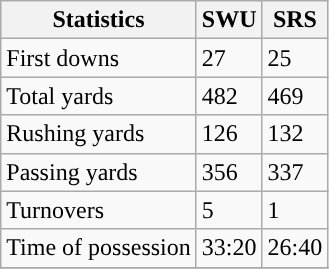<table class="wikitable" style="float: left;">
<tr>
<th>Statistics</th>
<th>SWU</th>
<th>SRS</th>
</tr>
<tr>
<td>First downs</td>
<td>27</td>
<td>25</td>
</tr>
<tr>
<td>Total yards</td>
<td>482</td>
<td>469</td>
</tr>
<tr>
<td>Rushing yards</td>
<td>126</td>
<td>132</td>
</tr>
<tr>
<td>Passing yards</td>
<td>356</td>
<td>337</td>
</tr>
<tr>
<td>Turnovers</td>
<td>5</td>
<td>1</td>
</tr>
<tr>
<td>Time of possession</td>
<td>33:20</td>
<td>26:40</td>
</tr>
<tr>
</tr>
</table>
